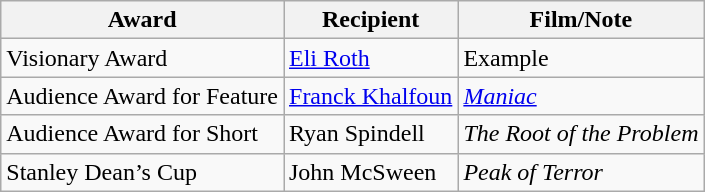<table class="wikitable">
<tr>
<th>Award</th>
<th>Recipient</th>
<th>Film/Note</th>
</tr>
<tr>
<td>Visionary Award</td>
<td><a href='#'>Eli Roth</a></td>
<td>Example</td>
</tr>
<tr>
<td>Audience Award for Feature</td>
<td><a href='#'>Franck Khalfoun</a></td>
<td><em><a href='#'>Maniac</a></em></td>
</tr>
<tr>
<td>Audience Award for Short</td>
<td>Ryan Spindell</td>
<td><em>The Root of the Problem</em></td>
</tr>
<tr>
<td>Stanley Dean’s Cup</td>
<td>John McSween</td>
<td><em>Peak of Terror</em></td>
</tr>
</table>
